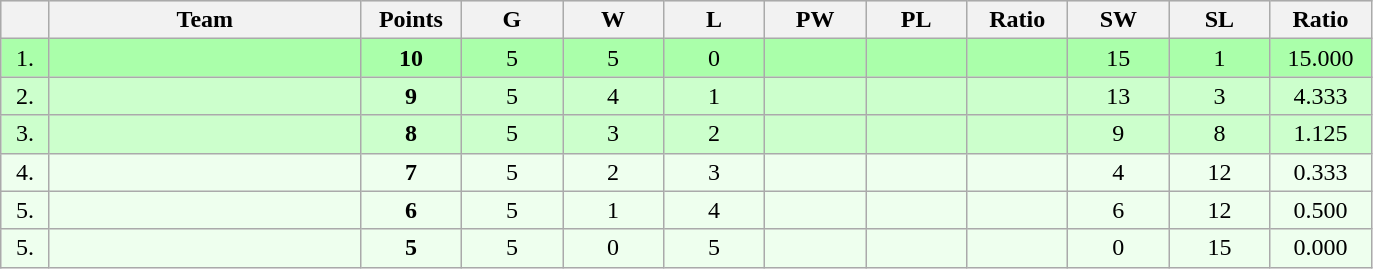<table class=wikitable style="text-align:center">
<tr style="background: #DCDCDC">
<th width="25"></th>
<th width="200">Team</th>
<th width="60">Points</th>
<th width="60">G</th>
<th width="60">W</th>
<th width="60">L</th>
<th width="60">PW</th>
<th width="60">PL</th>
<th width="60">Ratio</th>
<th width="60">SW</th>
<th width="60">SL</th>
<th width="60">Ratio</th>
</tr>
<tr style="background: #AAFFAA">
<td>1.</td>
<td align=left></td>
<td><strong>10</strong></td>
<td>5</td>
<td>5</td>
<td>0</td>
<td></td>
<td></td>
<td></td>
<td>15</td>
<td>1</td>
<td>15.000</td>
</tr>
<tr style="background: #CCFFCC">
<td>2.</td>
<td align=left></td>
<td><strong>9</strong></td>
<td>5</td>
<td>4</td>
<td>1</td>
<td></td>
<td></td>
<td></td>
<td>13</td>
<td>3</td>
<td>4.333</td>
</tr>
<tr style="background: #CCFFCC">
<td>3.</td>
<td align=left></td>
<td><strong>8</strong></td>
<td>5</td>
<td>3</td>
<td>2</td>
<td></td>
<td></td>
<td></td>
<td>9</td>
<td>8</td>
<td>1.125</td>
</tr>
<tr style="background: #EEFFEE">
<td>4.</td>
<td align=left></td>
<td><strong>7</strong></td>
<td>5</td>
<td>2</td>
<td>3</td>
<td></td>
<td></td>
<td></td>
<td>4</td>
<td>12</td>
<td>0.333</td>
</tr>
<tr style="background: #EEFFEE">
<td>5.</td>
<td align=left></td>
<td><strong>6</strong></td>
<td>5</td>
<td>1</td>
<td>4</td>
<td></td>
<td></td>
<td></td>
<td>6</td>
<td>12</td>
<td>0.500</td>
</tr>
<tr style="background: #EEFFEE">
<td>5.</td>
<td align=left></td>
<td><strong>5</strong></td>
<td>5</td>
<td>0</td>
<td>5</td>
<td></td>
<td></td>
<td></td>
<td>0</td>
<td>15</td>
<td>0.000</td>
</tr>
</table>
